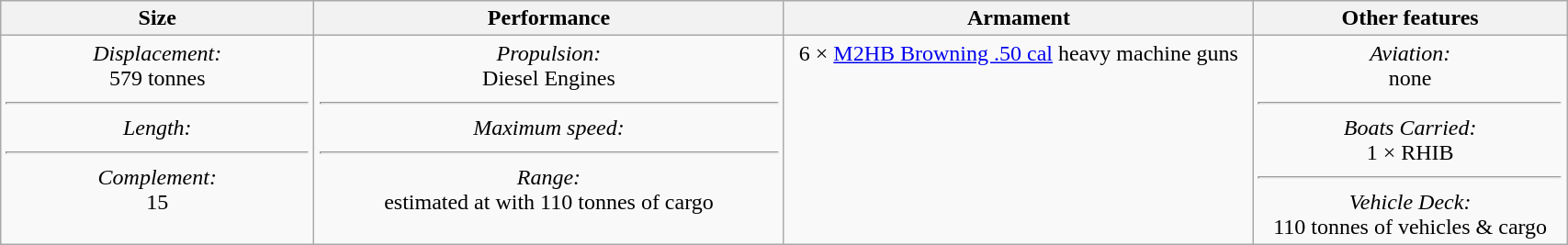<table class="wikitable"  style="width:90%; text-align:center;">
<tr style="background:lavender;">
<th>Size</th>
<th>Performance</th>
<th>Armament</th>
<th>Other features</th>
</tr>
<tr>
<td style="vertical-align:top; width:20%;"><em>Displacement:</em><br>579 tonnes <hr><em>Length:</em><br> <hr><em>Complement:</em><br>15</td>
<td style="vertical-align:top; width:30%;"><em>Propulsion:</em><br>Diesel Engines <hr><em>Maximum speed:</em><br> <hr><em>Range:</em><br>estimated at  with 110 tonnes of cargo</td>
<td style="vertical-align:top; width:30%;">6 × <a href='#'>M2HB Browning .50 cal</a> heavy machine guns</td>
<td style="vertical-align:top; width:20%;"><em>Aviation:</em><br>none<hr><em>Boats Carried:</em><br>1 × RHIB  <hr><em>Vehicle Deck:</em><br>110 tonnes of vehicles & cargo</td>
</tr>
</table>
